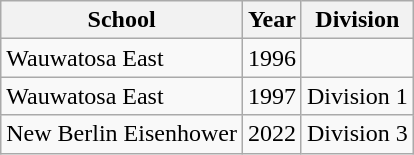<table class="wikitable">
<tr>
<th>School</th>
<th>Year</th>
<th>Division</th>
</tr>
<tr>
<td>Wauwatosa East</td>
<td>1996</td>
<td></td>
</tr>
<tr>
<td>Wauwatosa East</td>
<td>1997</td>
<td>Division 1</td>
</tr>
<tr>
<td>New Berlin Eisenhower</td>
<td>2022</td>
<td>Division 3</td>
</tr>
</table>
